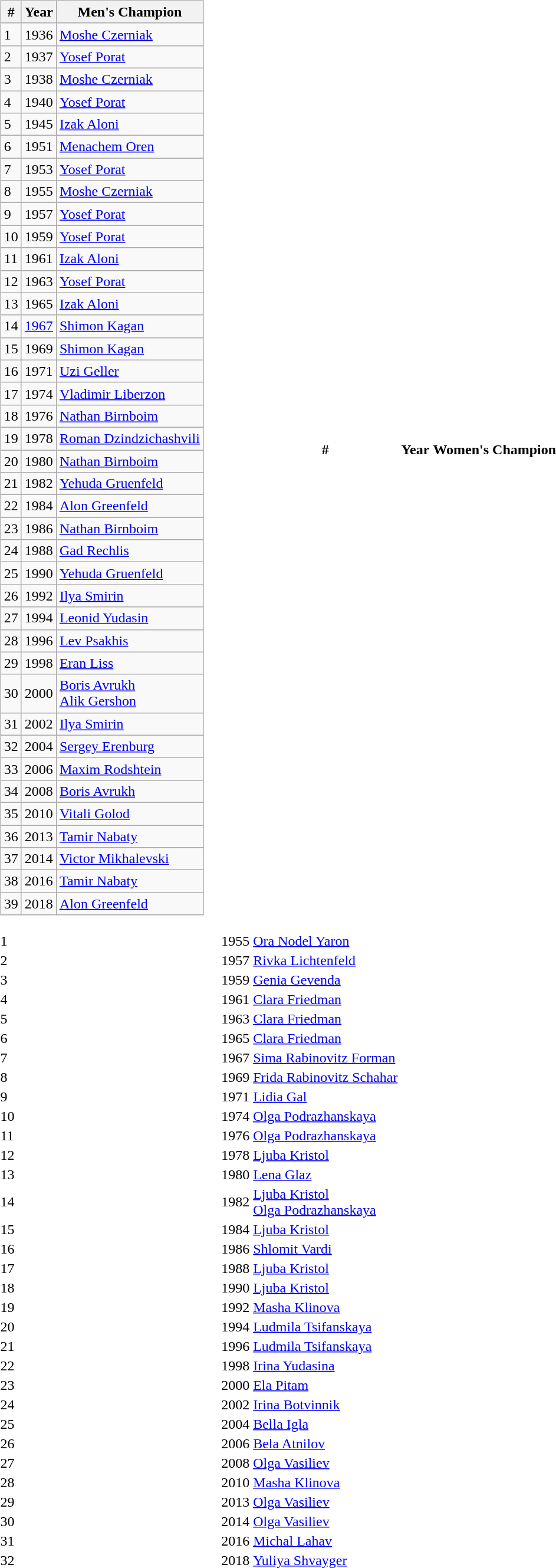<table style="margin: 1em 2em 1em 2em">
<tr>
<td valign="top"><br><table class="sortable wikitable">
<tr>
<th>#</th>
<th>Year</th>
<th>Men's Champion</th>
</tr>
<tr>
<td>1</td>
<td>1936</td>
<td><a href='#'>Moshe Czerniak</a></td>
</tr>
<tr>
<td>2</td>
<td>1937</td>
<td><a href='#'>Yosef Porat</a></td>
</tr>
<tr>
<td>3</td>
<td>1938</td>
<td><a href='#'>Moshe Czerniak</a></td>
</tr>
<tr>
<td>4</td>
<td>1940</td>
<td><a href='#'>Yosef Porat</a></td>
</tr>
<tr>
<td>5</td>
<td>1945</td>
<td><a href='#'>Izak Aloni</a></td>
</tr>
<tr>
<td>6</td>
<td>1951</td>
<td><a href='#'>Menachem Oren</a></td>
</tr>
<tr>
<td>7</td>
<td>1953</td>
<td><a href='#'>Yosef Porat</a></td>
</tr>
<tr>
<td>8</td>
<td>1955</td>
<td><a href='#'>Moshe Czerniak</a></td>
</tr>
<tr>
<td>9</td>
<td>1957</td>
<td><a href='#'>Yosef Porat</a></td>
</tr>
<tr>
<td>10</td>
<td>1959</td>
<td><a href='#'>Yosef Porat</a></td>
</tr>
<tr>
<td>11</td>
<td>1961</td>
<td><a href='#'>Izak Aloni</a></td>
</tr>
<tr>
<td>12</td>
<td>1963</td>
<td><a href='#'>Yosef Porat</a></td>
</tr>
<tr>
<td>13</td>
<td>1965</td>
<td><a href='#'>Izak Aloni</a></td>
</tr>
<tr>
<td>14</td>
<td><a href='#'>1967</a></td>
<td><a href='#'>Shimon Kagan</a></td>
</tr>
<tr>
<td>15</td>
<td>1969</td>
<td><a href='#'>Shimon Kagan</a></td>
</tr>
<tr>
<td>16</td>
<td>1971</td>
<td><a href='#'>Uzi Geller</a></td>
</tr>
<tr>
<td>17</td>
<td>1974</td>
<td><a href='#'>Vladimir Liberzon</a></td>
</tr>
<tr>
<td>18</td>
<td>1976</td>
<td><a href='#'>Nathan Birnboim</a></td>
</tr>
<tr>
<td>19</td>
<td>1978</td>
<td><a href='#'>Roman Dzindzichashvili</a></td>
</tr>
<tr>
<td>20</td>
<td>1980</td>
<td><a href='#'>Nathan Birnboim</a></td>
</tr>
<tr>
<td>21</td>
<td>1982</td>
<td><a href='#'>Yehuda Gruenfeld</a></td>
</tr>
<tr>
<td>22</td>
<td>1984</td>
<td><a href='#'>Alon Greenfeld</a></td>
</tr>
<tr>
<td>23</td>
<td>1986</td>
<td><a href='#'>Nathan Birnboim</a></td>
</tr>
<tr>
<td>24</td>
<td>1988</td>
<td><a href='#'>Gad Rechlis</a></td>
</tr>
<tr>
<td>25</td>
<td>1990</td>
<td><a href='#'>Yehuda Gruenfeld</a></td>
</tr>
<tr>
<td>26</td>
<td>1992</td>
<td><a href='#'>Ilya Smirin</a></td>
</tr>
<tr>
<td>27</td>
<td>1994</td>
<td><a href='#'>Leonid Yudasin</a></td>
</tr>
<tr>
<td>28</td>
<td>1996</td>
<td><a href='#'>Lev Psakhis</a></td>
</tr>
<tr>
<td>29</td>
<td>1998</td>
<td><a href='#'>Eran Liss</a></td>
</tr>
<tr>
<td>30</td>
<td>2000</td>
<td><a href='#'>Boris Avrukh</a> <br> <a href='#'>Alik Gershon</a></td>
</tr>
<tr>
<td>31</td>
<td>2002</td>
<td><a href='#'>Ilya Smirin</a></td>
</tr>
<tr>
<td>32</td>
<td>2004</td>
<td><a href='#'>Sergey Erenburg</a></td>
</tr>
<tr>
<td>33</td>
<td>2006</td>
<td><a href='#'>Maxim Rodshtein</a></td>
</tr>
<tr>
<td>34</td>
<td>2008</td>
<td><a href='#'>Boris Avrukh</a></td>
</tr>
<tr>
<td>35</td>
<td>2010</td>
<td><a href='#'>Vitali Golod</a></td>
</tr>
<tr>
<td>36</td>
<td>2013</td>
<td><a href='#'>Tamir Nabaty</a></td>
</tr>
<tr>
<td>37</td>
<td>2014</td>
<td><a href='#'>Victor Mikhalevski</a></td>
</tr>
<tr>
<td>38</td>
<td>2016</td>
<td><a href='#'>Tamir Nabaty</a></td>
</tr>
<tr>
<td>39</td>
<td>2018</td>
<td><a href='#'>Alon Greenfeld</a></td>
</tr>
</table>
</td>
<td valign="top"><br></td>
<th>#</th>
<th>Year</th>
<th>Women's Champion</th>
</tr>
<tr>
<td>1</td>
<td>1955</td>
<td><a href='#'>Ora Nodel Yaron</a></td>
</tr>
<tr>
<td>2</td>
<td>1957</td>
<td><a href='#'>Rivka Lichtenfeld</a></td>
</tr>
<tr>
<td>3</td>
<td>1959</td>
<td><a href='#'>Genia Gevenda</a></td>
</tr>
<tr>
<td>4</td>
<td>1961</td>
<td><a href='#'>Clara Friedman</a></td>
</tr>
<tr>
<td>5</td>
<td>1963</td>
<td><a href='#'>Clara Friedman</a></td>
</tr>
<tr>
<td>6</td>
<td>1965</td>
<td><a href='#'>Clara Friedman</a></td>
</tr>
<tr>
<td>7</td>
<td>1967</td>
<td><a href='#'>Sima Rabinovitz Forman</a></td>
</tr>
<tr>
<td>8</td>
<td>1969</td>
<td><a href='#'>Frida Rabinovitz Schahar</a></td>
</tr>
<tr>
<td>9</td>
<td>1971</td>
<td><a href='#'>Lidia Gal</a></td>
</tr>
<tr>
<td>10</td>
<td>1974</td>
<td><a href='#'>Olga Podrazhanskaya</a></td>
</tr>
<tr>
<td>11</td>
<td>1976</td>
<td><a href='#'>Olga Podrazhanskaya</a></td>
</tr>
<tr>
<td>12</td>
<td>1978</td>
<td><a href='#'>Ljuba Kristol</a></td>
</tr>
<tr>
<td>13</td>
<td>1980</td>
<td><a href='#'>Lena Glaz</a></td>
</tr>
<tr>
<td>14</td>
<td>1982</td>
<td><a href='#'>Ljuba Kristol</a> <br> <a href='#'>Olga Podrazhanskaya</a></td>
</tr>
<tr>
<td>15</td>
<td>1984</td>
<td><a href='#'>Ljuba Kristol</a></td>
</tr>
<tr>
<td>16</td>
<td>1986</td>
<td><a href='#'>Shlomit Vardi</a></td>
</tr>
<tr>
<td>17</td>
<td>1988</td>
<td><a href='#'>Ljuba Kristol</a></td>
</tr>
<tr>
<td>18</td>
<td>1990</td>
<td><a href='#'>Ljuba Kristol</a></td>
</tr>
<tr>
<td>19</td>
<td>1992</td>
<td><a href='#'>Masha Klinova</a></td>
</tr>
<tr>
<td>20</td>
<td>1994</td>
<td><a href='#'>Ludmila Tsifanskaya</a></td>
</tr>
<tr>
<td>21</td>
<td>1996</td>
<td><a href='#'>Ludmila Tsifanskaya</a></td>
</tr>
<tr>
<td>22</td>
<td>1998</td>
<td><a href='#'>Irina Yudasina</a></td>
</tr>
<tr>
<td>23</td>
<td>2000</td>
<td><a href='#'>Ela Pitam</a></td>
</tr>
<tr>
<td>24</td>
<td>2002</td>
<td><a href='#'>Irina Botvinnik</a></td>
</tr>
<tr>
<td>25</td>
<td>2004</td>
<td><a href='#'>Bella Igla</a></td>
</tr>
<tr>
<td>26</td>
<td>2006</td>
<td><a href='#'>Bela Atnilov</a></td>
</tr>
<tr>
<td>27</td>
<td>2008</td>
<td><a href='#'>Olga Vasiliev</a></td>
</tr>
<tr>
<td>28</td>
<td>2010</td>
<td><a href='#'>Masha Klinova</a></td>
</tr>
<tr>
<td>29</td>
<td>2013</td>
<td><a href='#'>Olga Vasiliev</a></td>
</tr>
<tr>
<td>30</td>
<td>2014</td>
<td><a href='#'>Olga Vasiliev</a></td>
</tr>
<tr>
<td>31</td>
<td>2016</td>
<td><a href='#'>Michal Lahav</a></td>
</tr>
<tr>
<td>32</td>
<td>2018</td>
<td><a href='#'>Yuliya Shvayger</a></td>
</tr>
</table>
